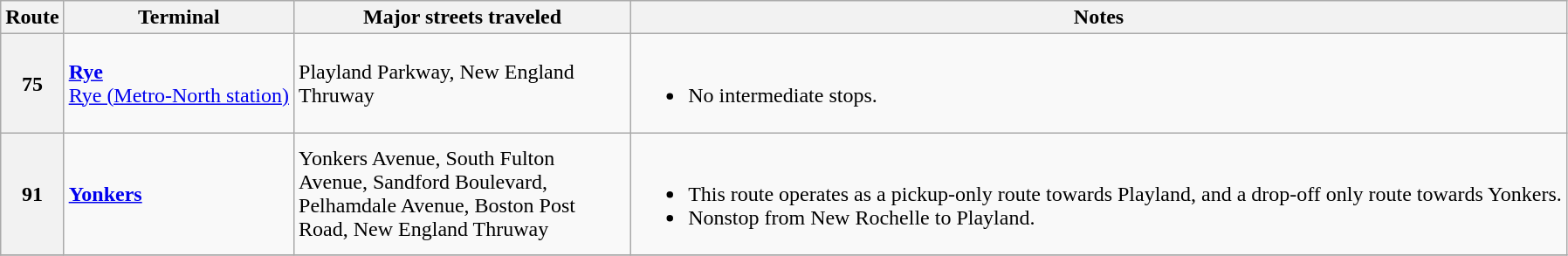<table class=wikitable style="font-size: 100%;" |>
<tr>
<th>Route</th>
<th>Terminal</th>
<th width="250px">Major streets traveled</th>
<th>Notes</th>
</tr>
<tr>
<th>75<br></th>
<td><strong><a href='#'>Rye</a></strong><br><a href='#'>Rye (Metro-North station)</a></td>
<td>Playland Parkway, New England Thruway</td>
<td><br><ul><li>No intermediate stops.</li></ul></td>
</tr>
<tr>
<th>91<br></th>
<td><strong><a href='#'>Yonkers</a></strong></td>
<td>Yonkers Avenue, South Fulton Avenue, Sandford Boulevard, Pelhamdale Avenue, Boston Post Road, New England Thruway</td>
<td><br><ul><li>This route operates as a pickup-only route towards Playland, and a drop-off only route towards Yonkers.</li><li>Nonstop from New Rochelle to Playland.</li></ul></td>
</tr>
<tr>
</tr>
</table>
